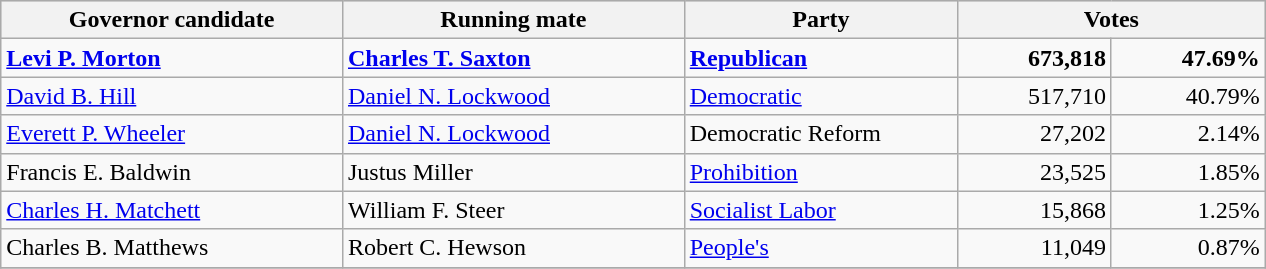<table class=wikitable>
<tr bgcolor=lightgrey>
<th width="20%">Governor candidate</th>
<th width="20%">Running mate</th>
<th width="16%">Party</th>
<th width="18%" colspan="2">Votes</th>
</tr>
<tr>
<td><strong><a href='#'>Levi P. Morton</a></strong></td>
<td><strong><a href='#'>Charles T. Saxton</a></strong></td>
<td><strong><a href='#'>Republican</a></strong></td>
<td align="right"><strong>673,818</strong></td>
<td align="right"><strong>47.69%</strong></td>
</tr>
<tr>
<td><a href='#'>David B. Hill</a></td>
<td><a href='#'>Daniel N. Lockwood</a></td>
<td><a href='#'>Democratic</a></td>
<td align="right">517,710</td>
<td align="right">40.79%</td>
</tr>
<tr>
<td><a href='#'>Everett P. Wheeler</a></td>
<td><a href='#'>Daniel N. Lockwood</a></td>
<td>Democratic Reform</td>
<td align="right">27,202</td>
<td align="right">2.14%</td>
</tr>
<tr>
<td>Francis E. Baldwin</td>
<td>Justus Miller</td>
<td><a href='#'>Prohibition</a></td>
<td align="right">23,525</td>
<td align="right">1.85%</td>
</tr>
<tr>
<td><a href='#'>Charles H. Matchett</a></td>
<td>William F. Steer</td>
<td><a href='#'>Socialist Labor</a></td>
<td align="right">15,868</td>
<td align="right">1.25%</td>
</tr>
<tr>
<td>Charles B. Matthews</td>
<td>Robert C. Hewson</td>
<td><a href='#'>People's</a></td>
<td align="right">11,049</td>
<td align="right">0.87%</td>
</tr>
<tr>
</tr>
</table>
